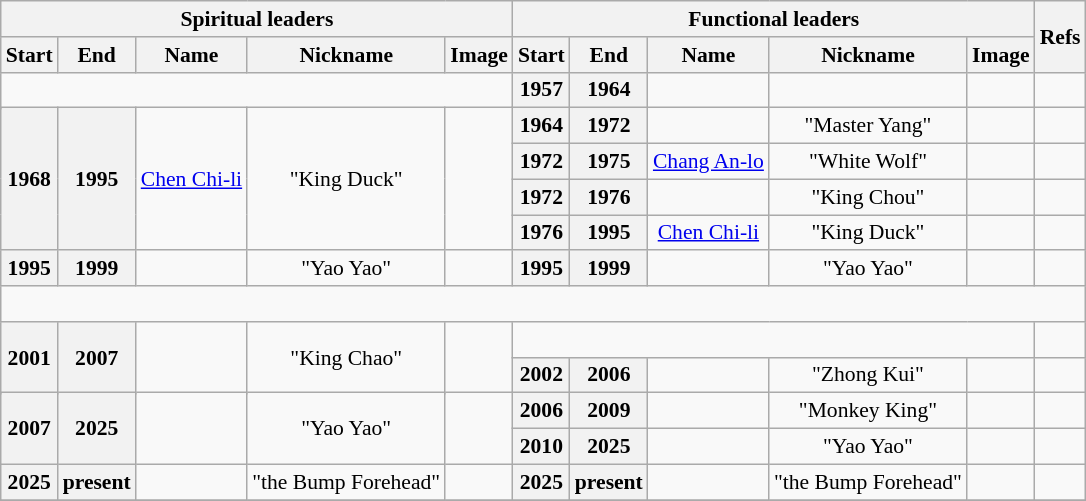<table class="wikitable sortable" style="text-align:center;font-size:90%;">
<tr>
<th colspan=5>Spiritual leaders</th>
<th colspan=5>Functional leaders</th>
<th rowspan=2 class="unsortable">Refs</th>
</tr>
<tr>
<th class="date">Start</th>
<th class="date">End</th>
<th>Name</th>
<th>Nickname</th>
<th class="unsortable">Image</th>
<th class="date">Start</th>
<th class="date">End</th>
<th>Name</th>
<th>Nickname</th>
<th class="unsortable">Image</th>
</tr>
<tr>
<td colspan=5 rowspan=2> </td>
<th>1957</th>
<th>1964</th>
<td><br></td>
<td></td>
<td></td>
<td></td>
</tr>
<tr>
<th rowspan=2>1964</th>
<th rowspan=2>1972</th>
<td rowspan=2><br></td>
<td rowspan=2>"Master Yang"</td>
<td rowspan=2></td>
<td rowspan=2></td>
</tr>
<tr>
<th rowspan=4>1968</th>
<th rowspan=4>1995</th>
<td rowspan=4><a href='#'>Chen Chi-li</a><br></td>
<td rowspan=4>"King Duck"</td>
<td rowspan=4></td>
</tr>
<tr>
<th>1972</th>
<th>1975</th>
<td><a href='#'>Chang An-lo</a><br></td>
<td>"White Wolf"</td>
<td></td>
<td></td>
</tr>
<tr>
<th>1972</th>
<th>1976</th>
<td><br></td>
<td>"King Chou"</td>
<td></td>
<td></td>
</tr>
<tr>
<th>1976</th>
<th>1995</th>
<td><a href='#'>Chen Chi-li</a><br></td>
<td>"King Duck"</td>
<td></td>
<td></td>
</tr>
<tr>
<th rowspan=1>1995</th>
<th rowspan=1>1999</th>
<td rowspan=1><br></td>
<td rowspan=1>"Yao Yao"</td>
<td rowspan=1></td>
<th>1995</th>
<th>1999</th>
<td><br></td>
<td>"Yao Yao"</td>
<td></td>
<td></td>
</tr>
<tr>
<td colspan=11> </td>
</tr>
<tr>
<th rowspan=3>2001</th>
<th rowspan=3>2007</th>
<td rowspan=3><br></td>
<td rowspan=3>"King Chao"</td>
<td rowspan=3></td>
<td colspan=5> </td>
<td></td>
</tr>
<tr>
<th>2002</th>
<th>2006</th>
<td><br></td>
<td>"Zhong Kui"</td>
<td></td>
<td></td>
</tr>
<tr>
<th rowspan=2>2006</th>
<th rowspan=2>2009</th>
<td rowspan=2><br></td>
<td rowspan=2>"Monkey King"</td>
<td rowspan=2></td>
<td rowspan=2></td>
</tr>
<tr>
<th rowspan=2>2007</th>
<th rowspan=2>2025</th>
<td rowspan=2><br></td>
<td rowspan=2>"Yao Yao"</td>
<td rowspan=2></td>
</tr>
<tr>
<th>2010</th>
<th>2025</th>
<td><br></td>
<td>"Yao Yao"</td>
<td></td>
<td></td>
</tr>
<tr>
<th rowspan=1>2025</th>
<th rowspan=1>present</th>
<td rowspan=1><br></td>
<td rowspan=1>"the Bump Forehead"</td>
<td rowspan=1></td>
<th>2025</th>
<th>present</th>
<td><br></td>
<td>"the Bump Forehead"</td>
<td></td>
<td></td>
</tr>
<tr>
</tr>
</table>
